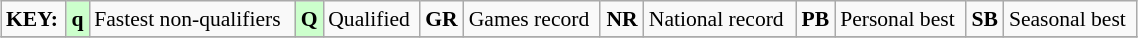<table class="wikitable" style="margin:0.5em auto; font-size:90%;position:relative;" width=60%>
<tr>
<td><strong>KEY:</strong></td>
<td bgcolor=ccffcc align=center><strong>q</strong></td>
<td>Fastest non-qualifiers</td>
<td bgcolor=ccffcc align=center><strong>Q</strong></td>
<td>Qualified</td>
<td align=center><strong>GR</strong></td>
<td>Games record</td>
<td align=center><strong>NR</strong></td>
<td>National record</td>
<td align=center><strong>PB</strong></td>
<td>Personal best</td>
<td align=center><strong>SB</strong></td>
<td>Seasonal best</td>
</tr>
<tr>
</tr>
</table>
